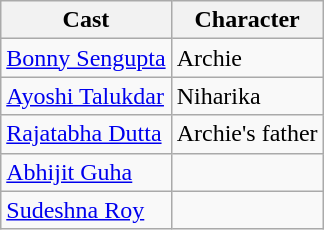<table class="wikitable sortable">
<tr>
<th>Cast</th>
<th>Character</th>
</tr>
<tr>
<td><a href='#'>Bonny Sengupta</a></td>
<td>Archie</td>
</tr>
<tr>
<td><a href='#'>Ayoshi Talukdar</a></td>
<td>Niharika</td>
</tr>
<tr>
<td><a href='#'>Rajatabha Dutta</a></td>
<td>Archie's father</td>
</tr>
<tr>
<td><a href='#'>Abhijit Guha</a></td>
<td></td>
</tr>
<tr>
<td><a href='#'>Sudeshna Roy</a></td>
<td></td>
</tr>
</table>
